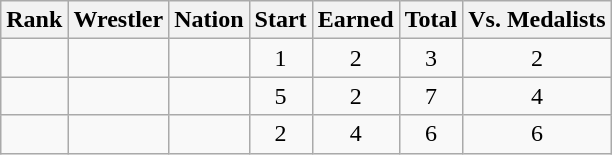<table class="wikitable sortable" style="text-align:center;">
<tr>
<th>Rank</th>
<th>Wrestler</th>
<th>Nation</th>
<th>Start</th>
<th>Earned</th>
<th>Total</th>
<th>Vs. Medalists</th>
</tr>
<tr>
<td></td>
<td align=left></td>
<td align=left></td>
<td>1</td>
<td>2</td>
<td>3</td>
<td>2</td>
</tr>
<tr>
<td></td>
<td align=left></td>
<td align=left></td>
<td>5</td>
<td>2</td>
<td>7</td>
<td>4</td>
</tr>
<tr>
<td></td>
<td align=left></td>
<td align=left></td>
<td>2</td>
<td>4</td>
<td>6</td>
<td>6</td>
</tr>
</table>
